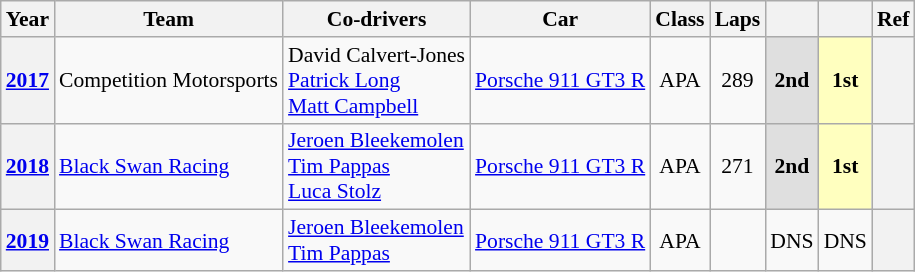<table class="wikitable" style="font-size:90%">
<tr>
<th>Year</th>
<th>Team</th>
<th>Co-drivers</th>
<th>Car</th>
<th>Class</th>
<th>Laps</th>
<th></th>
<th></th>
<th>Ref</th>
</tr>
<tr align="center">
<th><a href='#'>2017</a></th>
<td align="left"> Competition Motorsports</td>
<td align="left"> David Calvert-Jones<br> <a href='#'>Patrick Long</a><br> <a href='#'>Matt Campbell</a></td>
<td align="left"><a href='#'>Porsche 911 GT3 R</a></td>
<td>APA</td>
<td>289</td>
<td style="background:#dfdfdf;"><strong>2nd</strong></td>
<td style="background:#ffffbf;"><strong>1st</strong></td>
<th></th>
</tr>
<tr align="center">
<th><a href='#'>2018</a></th>
<td align="left"> <a href='#'>Black Swan Racing</a></td>
<td align="left"> <a href='#'>Jeroen Bleekemolen</a><br> <a href='#'>Tim Pappas</a><br> <a href='#'>Luca Stolz</a></td>
<td align="left"><a href='#'>Porsche 911 GT3 R</a></td>
<td>APA</td>
<td>271</td>
<td style="background:#dfdfdf;"><strong>2nd</strong></td>
<td style="background:#ffffbf;"><strong>1st</strong></td>
<th></th>
</tr>
<tr align="center">
<th><a href='#'>2019</a></th>
<td align="left"> <a href='#'>Black Swan Racing</a></td>
<td align="left"> <a href='#'>Jeroen Bleekemolen</a><br> <a href='#'>Tim Pappas</a></td>
<td align="left"><a href='#'>Porsche 911 GT3 R</a></td>
<td>APA</td>
<td></td>
<td>DNS</td>
<td>DNS</td>
<th></th>
</tr>
</table>
